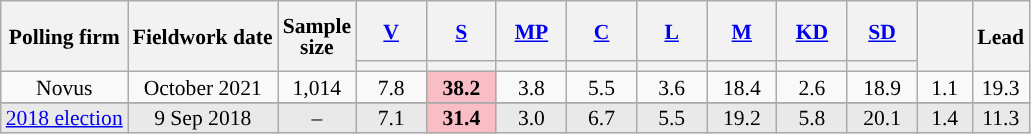<table class="wikitable sortable" style="text-align:center;font-size:90%;line-height:14px;">
<tr style="height:40px;">
<th rowspan="2">Polling firm</th>
<th rowspan="2">Fieldwork date</th>
<th rowspan="2">Sample<br>size</th>
<th class="sortable" style="width:40px;"><a href='#'>V</a></th>
<th class="sortable" style="width:40px;"><a href='#'>S</a></th>
<th class="sortable" style="width:40px;"><a href='#'>MP</a></th>
<th class="sortable" style="width:40px;"><a href='#'>C</a></th>
<th class="sortable" style="width:40px;"><a href='#'>L</a></th>
<th class="sortable" style="width:40px;"><a href='#'>M</a></th>
<th class="sortable" style="width:40px;"><a href='#'>KD</a></th>
<th class="sortable" style="width:40px;"><a href='#'>SD</a></th>
<th class="sortable" style="width:30px;" rowspan="2"></th>
<th style="width:30px;" rowspan="2">Lead</th>
</tr>
<tr>
<th style="background:"></th>
<th style="background:"></th>
<th style="background:"></th>
<th style="background:"></th>
<th style="background:"></th>
<th style="background:"></th>
<th style="background:"></th>
<th style="background:"></th>
</tr>
<tr>
<td>Novus</td>
<td>October 2021</td>
<td>1,014</td>
<td>7.8</td>
<td style="background:#F9BDC5;"><strong>38.2</strong></td>
<td>3.8</td>
<td>5.5</td>
<td>3.6</td>
<td>18.4</td>
<td>2.6</td>
<td>18.9</td>
<td>1.1</td>
<td style="background:">19.3</td>
</tr>
<tr>
</tr>
<tr style="background:#E9E9E9;">
<td><a href='#'>2018 election</a></td>
<td data-sort-value="2018-09-09">9 Sep 2018</td>
<td>–</td>
<td>7.1</td>
<td style="background:#F9BDC5;"><strong>31.4</strong></td>
<td>3.0</td>
<td>6.7</td>
<td>5.5</td>
<td>19.2</td>
<td>5.8</td>
<td>20.1</td>
<td>1.4</td>
<td style="background:">11.3</td>
</tr>
</table>
